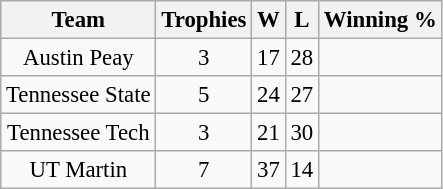<table class="wikitable sortable" style="font-size: 95%;text-align: center;">
<tr>
<th>Team</th>
<th>Trophies</th>
<th>W</th>
<th>L</th>
<th>Winning %</th>
</tr>
<tr>
<td>Austin Peay</td>
<td>3</td>
<td>17</td>
<td>28</td>
<td></td>
</tr>
<tr>
<td>Tennessee State</td>
<td>5</td>
<td>24</td>
<td>27</td>
<td></td>
</tr>
<tr>
<td>Tennessee Tech</td>
<td>3</td>
<td>21</td>
<td>30</td>
<td></td>
</tr>
<tr>
<td>UT Martin</td>
<td>7</td>
<td>37</td>
<td>14</td>
<td></td>
</tr>
</table>
